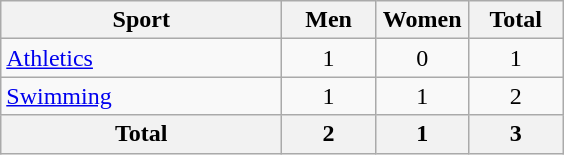<table class="wikitable sortable" style="text-align:center;">
<tr>
<th width=180>Sport</th>
<th width=55>Men</th>
<th width=55>Women</th>
<th width=55>Total</th>
</tr>
<tr>
<td align=left><a href='#'>Athletics</a></td>
<td>1</td>
<td>0</td>
<td>1</td>
</tr>
<tr>
<td align=left><a href='#'>Swimming</a></td>
<td>1</td>
<td>1</td>
<td>2</td>
</tr>
<tr>
<th>Total</th>
<th>2</th>
<th>1</th>
<th>3</th>
</tr>
</table>
